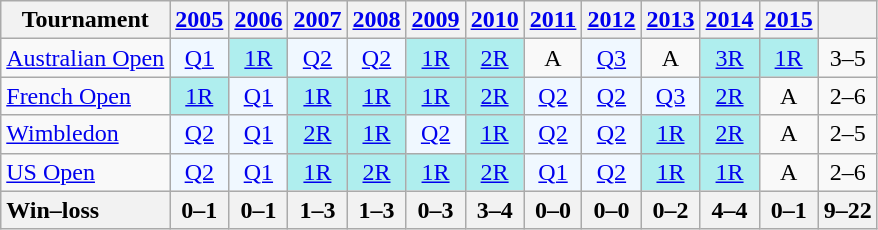<table class="wikitable" style="text-align:center;">
<tr>
<th>Tournament</th>
<th><a href='#'>2005</a></th>
<th><a href='#'>2006</a></th>
<th><a href='#'>2007</a></th>
<th><a href='#'>2008</a></th>
<th><a href='#'>2009</a></th>
<th><a href='#'>2010</a></th>
<th><a href='#'>2011</a></th>
<th><a href='#'>2012</a></th>
<th><a href='#'>2013</a></th>
<th><a href='#'>2014</a></th>
<th><a href='#'>2015</a></th>
<th></th>
</tr>
<tr>
<td align="left"><a href='#'>Australian Open</a></td>
<td bgcolor="f0f8ff"><a href='#'>Q1</a></td>
<td bgcolor="afeeee"><a href='#'>1R</a></td>
<td bgcolor="f0f8ff"><a href='#'>Q2</a></td>
<td bgcolor="f0f8ff"><a href='#'>Q2</a></td>
<td bgcolor="afeeee"><a href='#'>1R</a></td>
<td bgcolor="afeeee"><a href='#'>2R</a></td>
<td>A</td>
<td bgcolor="f0f8ff"><a href='#'>Q3</a></td>
<td>A</td>
<td bgcolor="afeeee"><a href='#'>3R</a></td>
<td bgcolor="afeeee"><a href='#'>1R</a></td>
<td>3–5</td>
</tr>
<tr>
<td align="left"><a href='#'>French Open</a></td>
<td bgcolor="afeeee"><a href='#'>1R</a></td>
<td bgcolor="f0f8ff"><a href='#'>Q1</a></td>
<td bgcolor="afeeee"><a href='#'>1R</a></td>
<td bgcolor="afeeee"><a href='#'>1R</a></td>
<td bgcolor="afeeee"><a href='#'>1R</a></td>
<td bgcolor="afeeee"><a href='#'>2R</a></td>
<td bgcolor="f0f8ff"><a href='#'>Q2</a></td>
<td bgcolor="f0f8ff"><a href='#'>Q2</a></td>
<td bgcolor="f0f8ff"><a href='#'>Q3</a></td>
<td bgcolor="afeeee"><a href='#'>2R</a></td>
<td>A</td>
<td>2–6</td>
</tr>
<tr>
<td align="left"><a href='#'>Wimbledon</a></td>
<td bgcolor="f0f8ff"><a href='#'>Q2</a></td>
<td bgcolor="f0f8ff"><a href='#'>Q1</a></td>
<td bgcolor="afeeee"><a href='#'>2R</a></td>
<td bgcolor="afeeee"><a href='#'>1R</a></td>
<td bgcolor="f0f8ff"><a href='#'>Q2</a></td>
<td bgcolor="afeeee"><a href='#'>1R</a></td>
<td bgcolor="f0f8ff"><a href='#'>Q2</a></td>
<td bgcolor="f0f8ff"><a href='#'>Q2</a></td>
<td bgcolor="afeeee"><a href='#'>1R</a></td>
<td bgcolor="afeeee"><a href='#'>2R</a></td>
<td>A</td>
<td>2–5</td>
</tr>
<tr>
<td align="left"><a href='#'>US Open</a></td>
<td bgcolor="f0f8ff"><a href='#'>Q2</a></td>
<td bgcolor="f0f8ff"><a href='#'>Q1</a></td>
<td bgcolor="afeeee"><a href='#'>1R</a></td>
<td bgcolor="afeeee"><a href='#'>2R</a></td>
<td bgcolor="afeeee"><a href='#'>1R</a></td>
<td bgcolor="afeeee"><a href='#'>2R</a></td>
<td bgcolor="f0f8ff"><a href='#'>Q1</a></td>
<td bgcolor="f0f8ff"><a href='#'>Q2</a></td>
<td bgcolor="afeeee"><a href='#'>1R</a></td>
<td bgcolor="afeeee"><a href='#'>1R</a></td>
<td>A</td>
<td>2–6</td>
</tr>
<tr style=background:#efefef;font-weight:bold>
<th style="text-align:left">Win–loss</th>
<th>0–1</th>
<th>0–1</th>
<th>1–3</th>
<th>1–3</th>
<th>0–3</th>
<th>3–4</th>
<th>0–0</th>
<th>0–0</th>
<th>0–2</th>
<th>4–4</th>
<th>0–1</th>
<th>9–22</th>
</tr>
</table>
